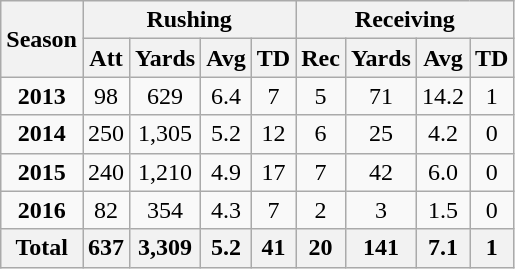<table class=wikitable style="text-align:center;">
<tr>
<th rowspan=2>Season</th>
<th colspan=4>Rushing</th>
<th colspan=4>Receiving</th>
</tr>
<tr>
<th>Att</th>
<th>Yards</th>
<th>Avg</th>
<th>TD</th>
<th>Rec</th>
<th>Yards</th>
<th>Avg</th>
<th>TD</th>
</tr>
<tr>
<td><strong>2013</strong></td>
<td>98</td>
<td>629</td>
<td>6.4</td>
<td>7</td>
<td>5</td>
<td>71</td>
<td>14.2</td>
<td>1</td>
</tr>
<tr>
<td><strong>2014</strong></td>
<td>250</td>
<td>1,305</td>
<td>5.2</td>
<td>12</td>
<td>6</td>
<td>25</td>
<td>4.2</td>
<td>0</td>
</tr>
<tr>
<td><strong>2015</strong></td>
<td>240</td>
<td>1,210</td>
<td>4.9</td>
<td>17</td>
<td>7</td>
<td>42</td>
<td>6.0</td>
<td>0</td>
</tr>
<tr>
<td><strong>2016</strong></td>
<td>82</td>
<td>354</td>
<td>4.3</td>
<td>7</td>
<td>2</td>
<td>3</td>
<td>1.5</td>
<td>0</td>
</tr>
<tr>
<th>Total</th>
<th>637</th>
<th>3,309</th>
<th>5.2</th>
<th>41</th>
<th>20</th>
<th>141</th>
<th>7.1</th>
<th>1</th>
</tr>
</table>
